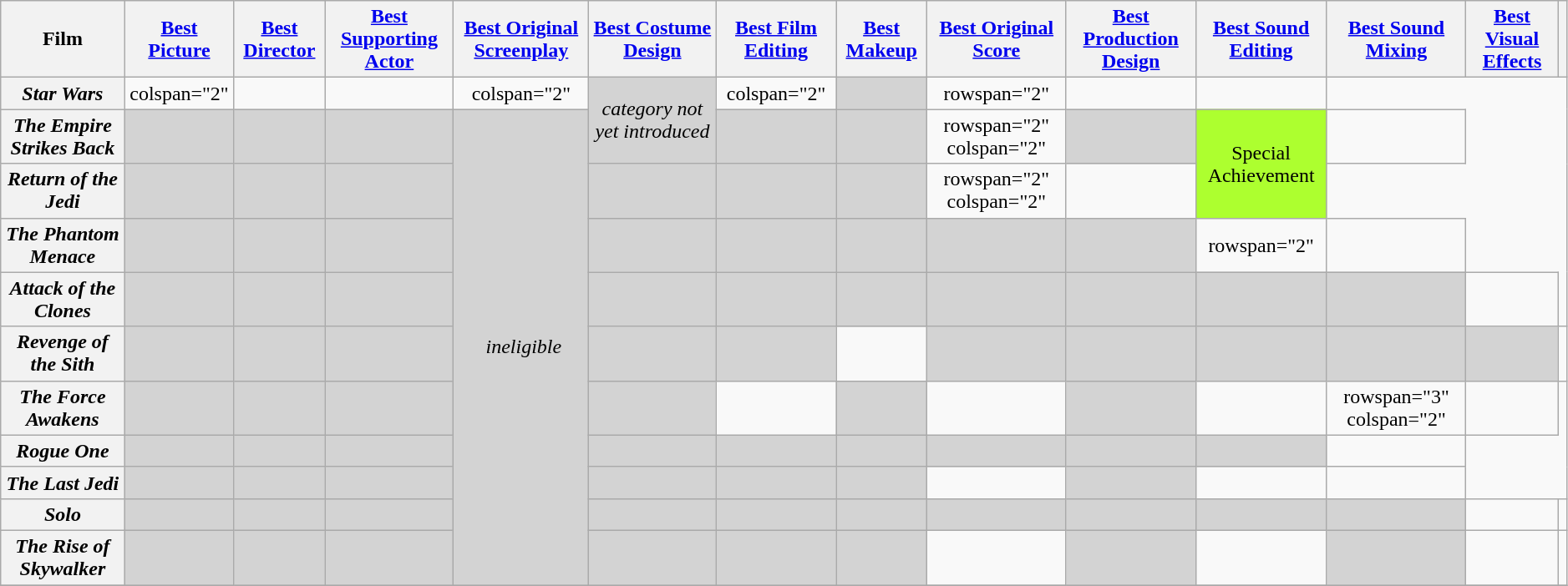<table class="wikitable" style="text-align:center;" width=99%;>
<tr>
<th align="center">Film</th>
<th align="center"><a href='#'>Best Picture</a></th>
<th align="center"><a href='#'>Best Director</a></th>
<th align="center"><a href='#'>Best Supporting Actor</a></th>
<th align="center"><a href='#'>Best Original Screenplay</a></th>
<th align="center"><a href='#'>Best Costume Design</a></th>
<th align="center"><a href='#'>Best Film Editing</a></th>
<th align="center"><a href='#'>Best Makeup</a></th>
<th align="center"><a href='#'>Best Original Score</a></th>
<th align="center"><a href='#'>Best Production Design</a></th>
<th align="center"><a href='#'>Best Sound Editing</a></th>
<th align="center"><a href='#'>Best Sound Mixing</a></th>
<th align="center"><a href='#'>Best Visual Effects</a></th>
<th scope="col" class="unsortable"></th>
</tr>
<tr>
<th scope="row"><em>Star Wars</em></th>
<td>colspan="2" </td>
<td></td>
<td></td>
<td>colspan="2" </td>
<td rowspan="2" style="background-color:lightgrey;"><em>category not yet introduced</em></td>
<td>colspan="2" </td>
<td style="background-color:lightgrey;"> </td>
<td>rowspan="2" </td>
<td></td>
<td style="text-align:center"></td>
</tr>
<tr>
<th scope="row"><em>The Empire Strikes Back</em></th>
<td style="background-color:lightgrey;"> </td>
<td style="background-color:lightgrey;"> </td>
<td style="background-color:lightgrey;"> </td>
<td rowspan="10" style="background-color:lightgrey;"> <em>ineligible</em></td>
<td style="background-color:lightgrey;"> </td>
<td style="background-color:lightgrey;"> </td>
<td>rowspan="2" colspan="2" </td>
<td style="background-color:lightgrey;"> </td>
<td rowspan="2" style="background-color:greenyellow;">Special Achievement</td>
<td style="text-align:center"></td>
</tr>
<tr>
<th scope="row"><em>Return of the Jedi</em></th>
<td style="background-color:lightgrey;"> </td>
<td style="background-color:lightgrey;"> </td>
<td style="background-color:lightgrey;"> </td>
<td style="background-color:lightgrey;"> </td>
<td style="background-color:lightgrey;"> </td>
<td style="background-color:lightgrey;"> </td>
<td>rowspan="2" colspan="2" </td>
<td style="text-align:center"></td>
</tr>
<tr>
<th scope="row"><em>The Phantom Menace</em></th>
<td style="background-color:lightgrey;"> </td>
<td style="background-color:lightgrey;"> </td>
<td style="background-color:lightgrey;"> </td>
<td style="background-color:lightgrey;"> </td>
<td style="background-color:lightgrey;"> </td>
<td style="background-color:lightgrey;"> </td>
<td style="background-color:lightgrey;"> </td>
<td style="background-color:lightgrey;"> </td>
<td>rowspan="2" </td>
<td style="text-align:center"></td>
</tr>
<tr>
<th scope="row"><em>Attack of the Clones</em></th>
<td style="background-color:lightgrey;"> </td>
<td style="background-color:lightgrey;"> </td>
<td style="background-color:lightgrey;"> </td>
<td style="background-color:lightgrey;"> </td>
<td style="background-color:lightgrey;"> </td>
<td style="background-color:lightgrey;"> </td>
<td style="background-color:lightgrey;"> </td>
<td style="background-color:lightgrey;"> </td>
<td style="background-color:lightgrey;"> </td>
<td style="background-color:lightgrey;"> </td>
<td style="text-align:center"></td>
</tr>
<tr>
<th scope="row"><em>Revenge of the Sith</em></th>
<td style="background-color:lightgrey;"> </td>
<td style="background-color:lightgrey;"> </td>
<td style="background-color:lightgrey;"> </td>
<td style="background-color:lightgrey;"> </td>
<td style="background-color:lightgrey;"> </td>
<td></td>
<td style="background-color:lightgrey;"> </td>
<td style="background-color:lightgrey;"> </td>
<td style="background-color:lightgrey;"> </td>
<td style="background-color:lightgrey;"> </td>
<td style="background-color:lightgrey;"> </td>
<td style="text-align:center"></td>
</tr>
<tr>
<th scope="row"><em>The Force Awakens</em></th>
<td style="background-color:lightgrey;"> </td>
<td style="background-color:lightgrey;"> </td>
<td style="background-color:lightgrey;"> </td>
<td style="background-color:lightgrey;"> </td>
<td></td>
<td style="background-color:lightgrey;"> </td>
<td></td>
<td style="background-color:lightgrey;"> </td>
<td></td>
<td>rowspan="3" colspan="2" </td>
<td style="text-align:center"></td>
</tr>
<tr>
<th scope="row"><em>Rogue One</em></th>
<td style="background-color:lightgrey;"> </td>
<td style="background-color:lightgrey;"> </td>
<td style="background-color:lightgrey;"> </td>
<td style="background-color:lightgrey;"> </td>
<td style="background-color:lightgrey;"> </td>
<td style="background-color:lightgrey;"> </td>
<td style="background-color:lightgrey;"> </td>
<td style="background-color:lightgrey;"> </td>
<td style="background-color:lightgrey;"> </td>
<td style="text-align:center"></td>
</tr>
<tr>
<th scope="row"><em>The Last Jedi</em></th>
<td style="background-color:lightgrey;"> </td>
<td style="background-color:lightgrey;"> </td>
<td style="background-color:lightgrey;"> </td>
<td style="background-color:lightgrey;"> </td>
<td style="background-color:lightgrey;"> </td>
<td style="background-color:lightgrey;"> </td>
<td></td>
<td style="background-color:lightgrey;"> </td>
<td></td>
<td style="text-align:center"></td>
</tr>
<tr>
<th scope="row"><em>Solo</em></th>
<td style="background-color:lightgrey;"> </td>
<td style="background-color:lightgrey;"> </td>
<td style="background-color:lightgrey;"> </td>
<td style="background-color:lightgrey;"> </td>
<td style="background-color:lightgrey;"> </td>
<td style="background-color:lightgrey;"> </td>
<td style="background-color:lightgrey;"> </td>
<td style="background-color:lightgrey;"> </td>
<td style="background-color:lightgrey;"> </td>
<td style="background-color:lightgrey;"> </td>
<td></td>
<td style="text-align:center"></td>
</tr>
<tr>
<th><em>The Rise of Skywalker</em></th>
<td style="background-color:lightgrey;"> </td>
<td style="background-color:lightgrey;"> </td>
<td style="background-color:lightgrey;"> </td>
<td style="background-color:lightgrey;"> </td>
<td style="background-color:lightgrey;"> </td>
<td style="background-color:lightgrey;"> </td>
<td></td>
<td style="background-color:lightgrey;"> </td>
<td></td>
<td style="background-color:lightgrey;"> </td>
<td></td>
<td></td>
</tr>
<tr>
</tr>
</table>
